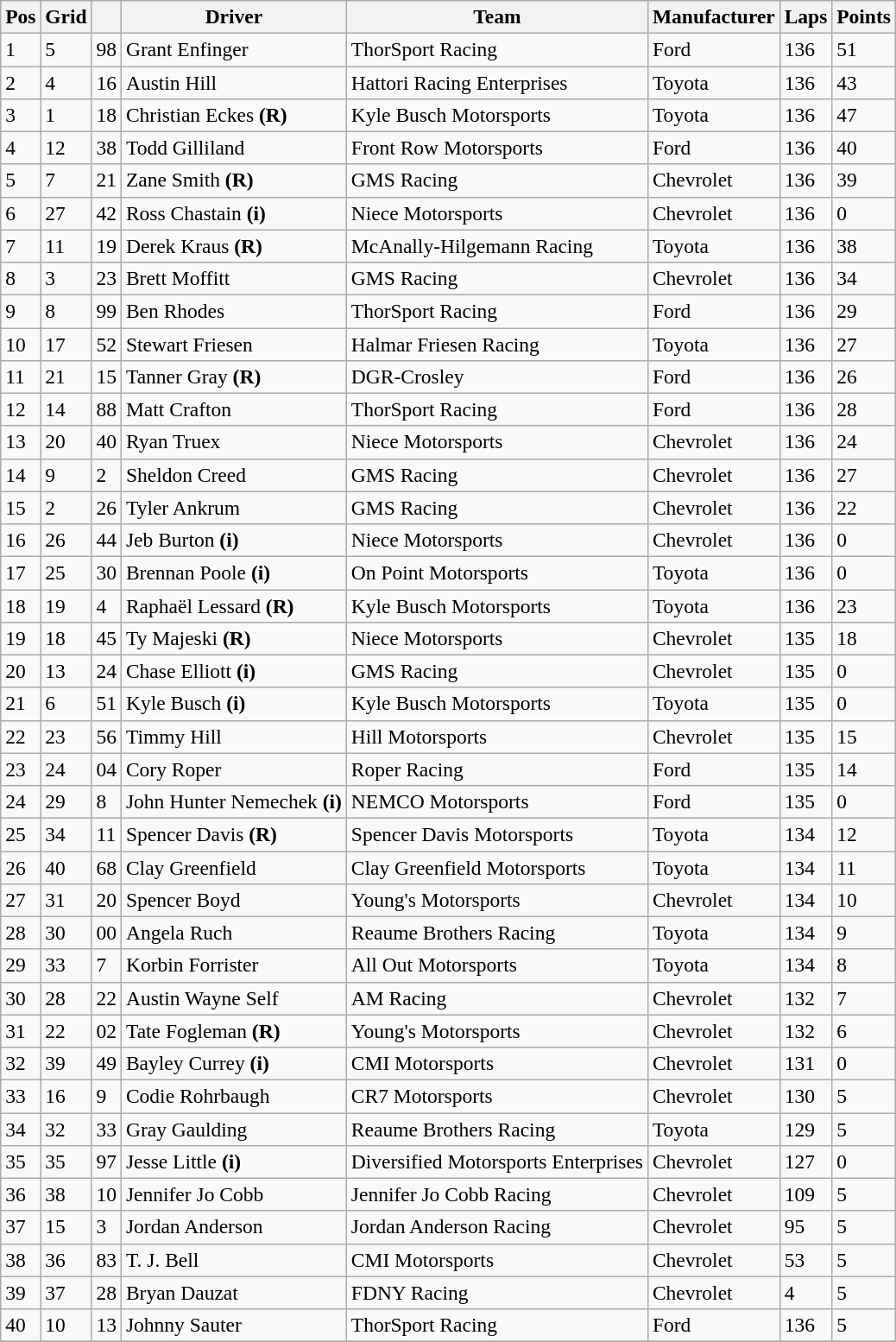<table class="wikitable" style="font-size:98%">
<tr>
<th>Pos</th>
<th>Grid</th>
<th></th>
<th>Driver</th>
<th>Team</th>
<th>Manufacturer</th>
<th>Laps</th>
<th>Points</th>
</tr>
<tr>
<td>1</td>
<td>5</td>
<td>98</td>
<td>Grant Enfinger</td>
<td>ThorSport Racing</td>
<td>Ford</td>
<td>136</td>
<td>51</td>
</tr>
<tr>
<td>2</td>
<td>4</td>
<td>16</td>
<td>Austin Hill</td>
<td>Hattori Racing Enterprises</td>
<td>Toyota</td>
<td>136</td>
<td>43</td>
</tr>
<tr>
<td>3</td>
<td>1</td>
<td>18</td>
<td>Christian Eckes <strong>(R)</strong></td>
<td>Kyle Busch Motorsports</td>
<td>Toyota</td>
<td>136</td>
<td>47</td>
</tr>
<tr>
<td>4</td>
<td>12</td>
<td>38</td>
<td>Todd Gilliland</td>
<td>Front Row Motorsports</td>
<td>Ford</td>
<td>136</td>
<td>40</td>
</tr>
<tr>
<td>5</td>
<td>7</td>
<td>21</td>
<td>Zane Smith <strong>(R)</strong></td>
<td>GMS Racing</td>
<td>Chevrolet</td>
<td>136</td>
<td>39</td>
</tr>
<tr>
<td>6</td>
<td>27</td>
<td>42</td>
<td>Ross Chastain <strong>(i)</strong></td>
<td>Niece Motorsports</td>
<td>Chevrolet</td>
<td>136</td>
<td>0</td>
</tr>
<tr>
<td>7</td>
<td>11</td>
<td>19</td>
<td>Derek Kraus <strong>(R)</strong></td>
<td>McAnally-Hilgemann Racing</td>
<td>Toyota</td>
<td>136</td>
<td>38</td>
</tr>
<tr>
<td>8</td>
<td>3</td>
<td>23</td>
<td>Brett Moffitt</td>
<td>GMS Racing</td>
<td>Chevrolet</td>
<td>136</td>
<td>34</td>
</tr>
<tr>
<td>9</td>
<td>8</td>
<td>99</td>
<td>Ben Rhodes</td>
<td>ThorSport Racing</td>
<td>Ford</td>
<td>136</td>
<td>29</td>
</tr>
<tr>
<td>10</td>
<td>17</td>
<td>52</td>
<td>Stewart Friesen</td>
<td>Halmar Friesen Racing</td>
<td>Toyota</td>
<td>136</td>
<td>27</td>
</tr>
<tr>
<td>11</td>
<td>21</td>
<td>15</td>
<td>Tanner Gray <strong>(R)</strong></td>
<td>DGR-Crosley</td>
<td>Ford</td>
<td>136</td>
<td>26</td>
</tr>
<tr>
<td>12</td>
<td>14</td>
<td>88</td>
<td>Matt Crafton</td>
<td>ThorSport Racing</td>
<td>Ford</td>
<td>136</td>
<td>28</td>
</tr>
<tr>
<td>13</td>
<td>20</td>
<td>40</td>
<td>Ryan Truex</td>
<td>Niece Motorsports</td>
<td>Chevrolet</td>
<td>136</td>
<td>24</td>
</tr>
<tr>
<td>14</td>
<td>9</td>
<td>2</td>
<td>Sheldon Creed</td>
<td>GMS Racing</td>
<td>Chevrolet</td>
<td>136</td>
<td>27</td>
</tr>
<tr>
<td>15</td>
<td>2</td>
<td>26</td>
<td>Tyler Ankrum</td>
<td>GMS Racing</td>
<td>Chevrolet</td>
<td>136</td>
<td>22</td>
</tr>
<tr>
<td>16</td>
<td>26</td>
<td>44</td>
<td>Jeb Burton <strong>(i)</strong></td>
<td>Niece Motorsports</td>
<td>Chevrolet</td>
<td>136</td>
<td>0</td>
</tr>
<tr>
<td>17</td>
<td>25</td>
<td>30</td>
<td>Brennan Poole <strong>(i)</strong></td>
<td>On Point Motorsports</td>
<td>Toyota</td>
<td>136</td>
<td>0</td>
</tr>
<tr>
<td>18</td>
<td>19</td>
<td>4</td>
<td>Raphaël Lessard <strong>(R)</strong></td>
<td>Kyle Busch Motorsports</td>
<td>Toyota</td>
<td>136</td>
<td>23</td>
</tr>
<tr>
<td>19</td>
<td>18</td>
<td>45</td>
<td>Ty Majeski <strong>(R)</strong></td>
<td>Niece Motorsports</td>
<td>Chevrolet</td>
<td>135</td>
<td>18</td>
</tr>
<tr>
<td>20</td>
<td>13</td>
<td>24</td>
<td>Chase Elliott <strong>(i)</strong></td>
<td>GMS Racing</td>
<td>Chevrolet</td>
<td>135</td>
<td>0</td>
</tr>
<tr>
<td>21</td>
<td>6</td>
<td>51</td>
<td>Kyle Busch <strong>(i)</strong></td>
<td>Kyle Busch Motorsports</td>
<td>Toyota</td>
<td>135</td>
<td>0</td>
</tr>
<tr>
<td>22</td>
<td>23</td>
<td>56</td>
<td>Timmy Hill</td>
<td>Hill Motorsports</td>
<td>Chevrolet</td>
<td>135</td>
<td>15</td>
</tr>
<tr>
<td>23</td>
<td>24</td>
<td>04</td>
<td>Cory Roper</td>
<td>Roper Racing</td>
<td>Ford</td>
<td>135</td>
<td>14</td>
</tr>
<tr>
<td>24</td>
<td>29</td>
<td>8</td>
<td>John Hunter Nemechek <strong>(i)</strong></td>
<td>NEMCO Motorsports</td>
<td>Ford</td>
<td>135</td>
<td>0</td>
</tr>
<tr>
<td>25</td>
<td>34</td>
<td>11</td>
<td>Spencer Davis <strong>(R)</strong></td>
<td>Spencer Davis Motorsports</td>
<td>Toyota</td>
<td>134</td>
<td>12</td>
</tr>
<tr>
<td>26</td>
<td>40</td>
<td>68</td>
<td>Clay Greenfield</td>
<td>Clay Greenfield Motorsports</td>
<td>Toyota</td>
<td>134</td>
<td>11</td>
</tr>
<tr>
<td>27</td>
<td>31</td>
<td>20</td>
<td>Spencer Boyd</td>
<td>Young's Motorsports</td>
<td>Chevrolet</td>
<td>134</td>
<td>10</td>
</tr>
<tr>
<td>28</td>
<td>30</td>
<td>00</td>
<td>Angela Ruch</td>
<td>Reaume Brothers Racing</td>
<td>Toyota</td>
<td>134</td>
<td>9</td>
</tr>
<tr>
<td>29</td>
<td>33</td>
<td>7</td>
<td>Korbin Forrister</td>
<td>All Out Motorsports</td>
<td>Toyota</td>
<td>134</td>
<td>8</td>
</tr>
<tr>
<td>30</td>
<td>28</td>
<td>22</td>
<td>Austin Wayne Self</td>
<td>AM Racing</td>
<td>Chevrolet</td>
<td>132</td>
<td>7</td>
</tr>
<tr>
<td>31</td>
<td>22</td>
<td>02</td>
<td>Tate Fogleman <strong>(R)</strong></td>
<td>Young's Motorsports</td>
<td>Chevrolet</td>
<td>132</td>
<td>6</td>
</tr>
<tr>
<td>32</td>
<td>39</td>
<td>49</td>
<td>Bayley Currey <strong>(i)</strong></td>
<td>CMI Motorsports</td>
<td>Chevrolet</td>
<td>131</td>
<td>0</td>
</tr>
<tr>
<td>33</td>
<td>16</td>
<td>9</td>
<td>Codie Rohrbaugh</td>
<td>CR7 Motorsports</td>
<td>Chevrolet</td>
<td>130</td>
<td>5</td>
</tr>
<tr>
<td>34</td>
<td>32</td>
<td>33</td>
<td>Gray Gaulding</td>
<td>Reaume Brothers Racing</td>
<td>Toyota</td>
<td>129</td>
<td>5</td>
</tr>
<tr>
<td>35</td>
<td>35</td>
<td>97</td>
<td>Jesse Little <strong>(i)</strong></td>
<td>Diversified Motorsports Enterprises</td>
<td>Chevrolet</td>
<td>127</td>
<td>0</td>
</tr>
<tr>
<td>36</td>
<td>38</td>
<td>10</td>
<td>Jennifer Jo Cobb</td>
<td>Jennifer Jo Cobb Racing</td>
<td>Chevrolet</td>
<td>109</td>
<td>5</td>
</tr>
<tr>
<td>37</td>
<td>15</td>
<td>3</td>
<td>Jordan Anderson</td>
<td>Jordan Anderson Racing</td>
<td>Chevrolet</td>
<td>95</td>
<td>5</td>
</tr>
<tr>
<td>38</td>
<td>36</td>
<td>83</td>
<td>T. J. Bell</td>
<td>CMI Motorsports</td>
<td>Chevrolet</td>
<td>53</td>
<td>5</td>
</tr>
<tr>
<td>39</td>
<td>37</td>
<td>28</td>
<td>Bryan Dauzat</td>
<td>FDNY Racing</td>
<td>Chevrolet</td>
<td>4</td>
<td>5</td>
</tr>
<tr>
<td>40</td>
<td>10</td>
<td>13</td>
<td>Johnny Sauter</td>
<td>ThorSport Racing</td>
<td>Ford</td>
<td>136</td>
<td>5</td>
</tr>
<tr>
</tr>
</table>
